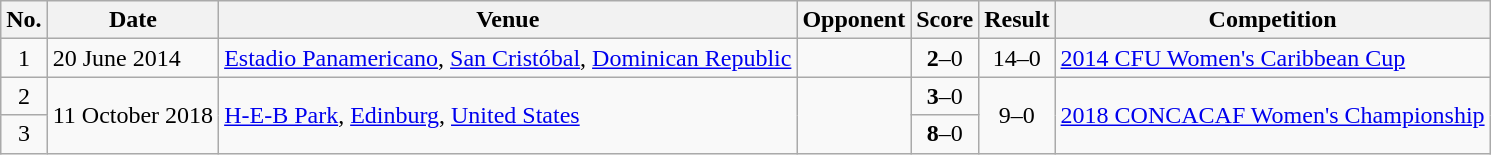<table class="wikitable">
<tr>
<th>No.</th>
<th>Date</th>
<th>Venue</th>
<th>Opponent</th>
<th>Score</th>
<th>Result</th>
<th>Competition</th>
</tr>
<tr>
<td style="text-align:center;">1</td>
<td>20 June 2014</td>
<td><a href='#'>Estadio Panamericano</a>, <a href='#'>San Cristóbal</a>, <a href='#'>Dominican Republic</a></td>
<td></td>
<td style="text-align:center;"><strong>2</strong>–0</td>
<td style="text-align:center;">14–0</td>
<td><a href='#'>2014 CFU Women's Caribbean Cup</a></td>
</tr>
<tr>
<td style="text-align:center;">2</td>
<td rowspan=2>11 October 2018</td>
<td rowspan=2><a href='#'>H-E-B Park</a>, <a href='#'>Edinburg</a>, <a href='#'>United States</a></td>
<td rowspan=2></td>
<td style="text-align:center;"><strong>3</strong>–0</td>
<td rowspan=2 style="text-align:center;">9–0</td>
<td rowspan=2><a href='#'>2018 CONCACAF Women's Championship</a></td>
</tr>
<tr>
<td style="text-align:center;">3</td>
<td style="text-align:center;"><strong>8</strong>–0</td>
</tr>
</table>
